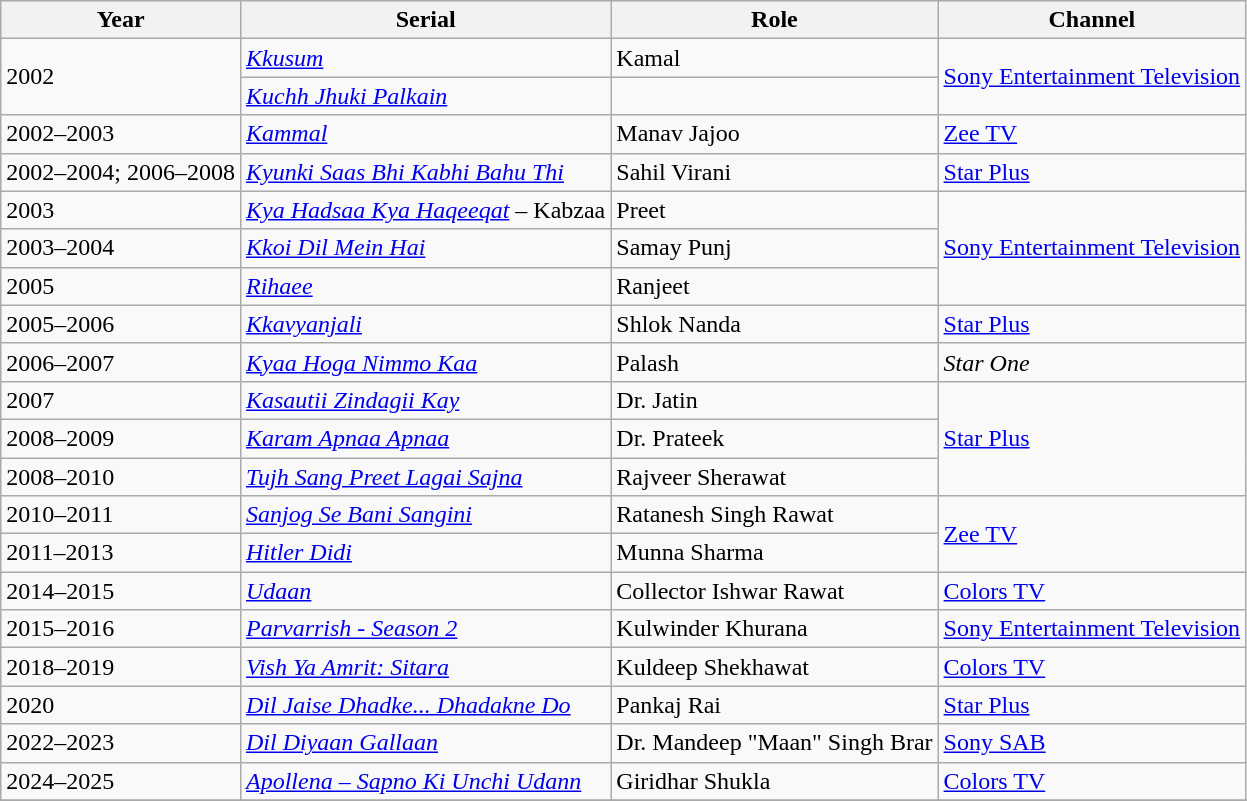<table class="wikitable sortable">
<tr>
<th>Year</th>
<th>Serial</th>
<th>Role</th>
<th>Channel</th>
</tr>
<tr>
<td rowspan= "2">2002</td>
<td><em><a href='#'>Kkusum</a></em></td>
<td>Kamal</td>
<td rowspan = "2"><a href='#'>Sony Entertainment Television</a></td>
</tr>
<tr>
<td><em><a href='#'>Kuchh Jhuki Palkain</a></em></td>
<td></td>
</tr>
<tr>
<td>2002–2003</td>
<td><em><a href='#'>Kammal</a></em></td>
<td>Manav Jajoo</td>
<td><a href='#'>Zee TV</a></td>
</tr>
<tr>
<td>2002–2004; 2006–2008</td>
<td><em><a href='#'>Kyunki Saas Bhi Kabhi Bahu Thi</a></em></td>
<td>Sahil Virani</td>
<td><a href='#'>Star Plus</a></td>
</tr>
<tr>
<td>2003</td>
<td><em><a href='#'>Kya Hadsaa Kya Haqeeqat</a></em> – Kabzaa</td>
<td>Preet</td>
<td rowspan = "3"><a href='#'>Sony Entertainment Television</a></td>
</tr>
<tr>
<td>2003–2004</td>
<td><em><a href='#'>Kkoi Dil Mein Hai</a></em></td>
<td>Samay Punj</td>
</tr>
<tr>
<td>2005</td>
<td><em><a href='#'> Rihaee</a></em></td>
<td>Ranjeet</td>
</tr>
<tr>
<td>2005–2006</td>
<td><em><a href='#'>Kkavyanjali</a></em></td>
<td>Shlok Nanda</td>
<td><a href='#'>Star Plus</a></td>
</tr>
<tr>
<td>2006–2007</td>
<td><em><a href='#'>Kyaa Hoga Nimmo Kaa</a></em></td>
<td>Palash</td>
<td><em>Star One</em></td>
</tr>
<tr>
<td>2007</td>
<td><em><a href='#'> Kasautii Zindagii Kay</a></em></td>
<td>Dr. Jatin</td>
<td rowspan = "3"><a href='#'>Star Plus</a></td>
</tr>
<tr>
<td>2008–2009</td>
<td><em><a href='#'>Karam Apnaa Apnaa</a></em></td>
<td>Dr. Prateek</td>
</tr>
<tr>
<td>2008–2010</td>
<td><em><a href='#'> Tujh Sang Preet Lagai Sajna</a></em></td>
<td>Rajveer Sherawat</td>
</tr>
<tr>
<td>2010–2011</td>
<td><em><a href='#'>Sanjog Se Bani Sangini</a></em></td>
<td>Ratanesh Singh Rawat</td>
<td rowspan = "2"><a href='#'>Zee TV</a></td>
</tr>
<tr>
<td>2011–2013</td>
<td><em><a href='#'>Hitler Didi</a></em></td>
<td>Munna Sharma</td>
</tr>
<tr>
<td>2014–2015</td>
<td><em><a href='#'> Udaan</a></em></td>
<td>Collector Ishwar Rawat</td>
<td><a href='#'>Colors TV</a></td>
</tr>
<tr>
<td>2015–2016</td>
<td><em><a href='#'>Parvarrish - Season 2</a></em></td>
<td>Kulwinder Khurana</td>
<td><a href='#'>Sony Entertainment Television</a></td>
</tr>
<tr>
<td>2018–2019</td>
<td><em><a href='#'>Vish Ya Amrit: Sitara</a></em></td>
<td>Kuldeep Shekhawat</td>
<td><a href='#'>Colors TV</a></td>
</tr>
<tr>
<td>2020</td>
<td><em><a href='#'>Dil Jaise Dhadke... Dhadakne Do</a></em></td>
<td>Pankaj Rai</td>
<td><a href='#'>Star Plus</a></td>
</tr>
<tr>
<td>2022–2023</td>
<td><em><a href='#'>Dil Diyaan Gallaan</a></em></td>
<td>Dr. Mandeep "Maan" Singh Brar</td>
<td><a href='#'>Sony SAB</a></td>
</tr>
<tr>
<td>2024–2025</td>
<td><em><a href='#'>Apollena – Sapno Ki Unchi Udann</a></em></td>
<td>Giridhar Shukla</td>
<td><a href='#'>Colors TV</a></td>
</tr>
<tr>
</tr>
</table>
